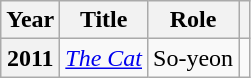<table class="wikitable plainrowheaders">
<tr>
<th scope="col">Year</th>
<th scope="col">Title</th>
<th scope="col">Role</th>
<th scope="col"></th>
</tr>
<tr>
<th scope="row">2011</th>
<td><em><a href='#'>The Cat</a></em></td>
<td>So-yeon</td>
<td style="text-align:center"></td>
</tr>
</table>
